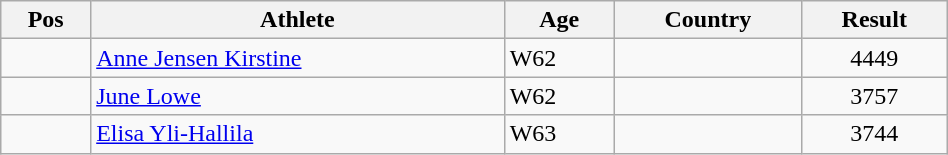<table class="wikitable"  style="text-align:center; width:50%;">
<tr>
<th>Pos</th>
<th>Athlete</th>
<th>Age</th>
<th>Country</th>
<th>Result</th>
</tr>
<tr>
<td align=center></td>
<td align=left><a href='#'>Anne Jensen Kirstine</a></td>
<td align=left>W62</td>
<td align=left></td>
<td>4449</td>
</tr>
<tr>
<td align=center></td>
<td align=left><a href='#'>June Lowe</a></td>
<td align=left>W62</td>
<td align=left></td>
<td>3757</td>
</tr>
<tr>
<td align=center></td>
<td align=left><a href='#'>Elisa Yli-Hallila</a></td>
<td align=left>W63</td>
<td align=left></td>
<td>3744</td>
</tr>
</table>
